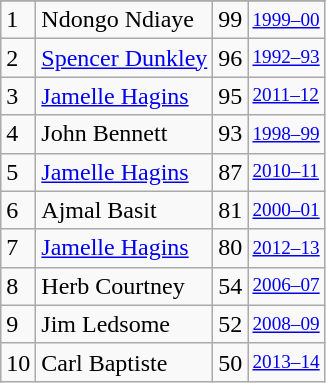<table class="wikitable">
<tr>
</tr>
<tr>
<td>1</td>
<td>Ndongo Ndiaye</td>
<td>99</td>
<td style="font-size:80%;"><a href='#'>1999–00</a></td>
</tr>
<tr>
<td>2</td>
<td><a href='#'>Spencer Dunkley</a></td>
<td>96</td>
<td style="font-size:80%;"><a href='#'>1992–93</a></td>
</tr>
<tr>
<td>3</td>
<td><a href='#'>Jamelle Hagins</a></td>
<td>95</td>
<td style="font-size:80%;"><a href='#'>2011–12</a></td>
</tr>
<tr>
<td>4</td>
<td>John Bennett</td>
<td>93</td>
<td style="font-size:80%;"><a href='#'>1998–99</a></td>
</tr>
<tr>
<td>5</td>
<td><a href='#'>Jamelle Hagins</a></td>
<td>87</td>
<td style="font-size:80%;"><a href='#'>2010–11</a></td>
</tr>
<tr>
<td>6</td>
<td>Ajmal Basit</td>
<td>81</td>
<td style="font-size:80%;"><a href='#'>2000–01</a></td>
</tr>
<tr>
<td>7</td>
<td><a href='#'>Jamelle Hagins</a></td>
<td>80</td>
<td style="font-size:80%;"><a href='#'>2012–13</a></td>
</tr>
<tr>
<td>8</td>
<td>Herb Courtney</td>
<td>54</td>
<td style="font-size:80%;"><a href='#'>2006–07</a></td>
</tr>
<tr>
<td>9</td>
<td>Jim Ledsome</td>
<td>52</td>
<td style="font-size:80%;"><a href='#'>2008–09</a></td>
</tr>
<tr>
<td>10</td>
<td>Carl Baptiste</td>
<td>50</td>
<td style="font-size:80%;"><a href='#'>2013–14</a></td>
</tr>
</table>
